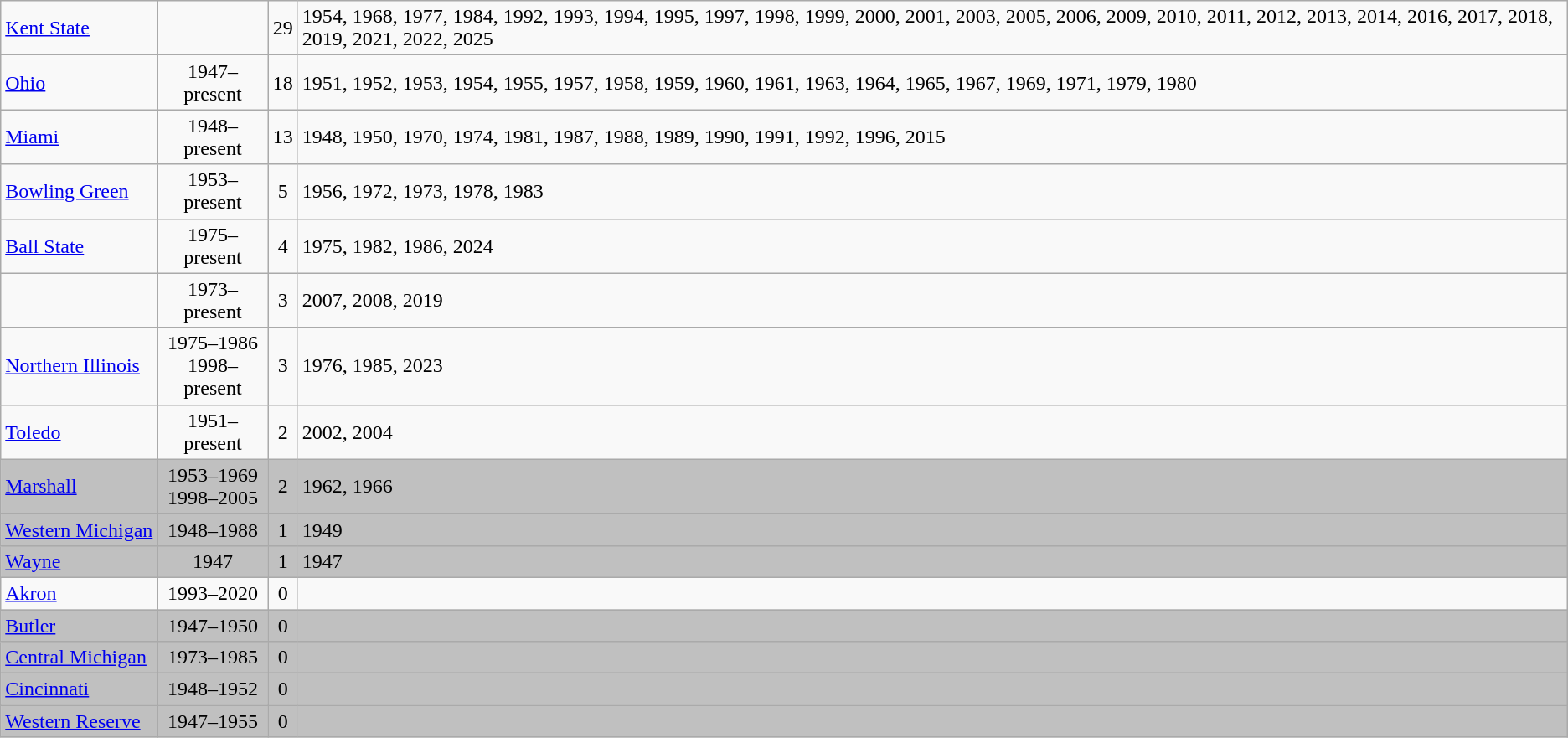<table class="wikitable sortable">
<tr>
<td><a href='#'>Kent State</a></td>
<td align=center></td>
<td align=center>29</td>
<td>1954, 1968, 1977, 1984, 1992, 1993, 1994, 1995, 1997, 1998, 1999, 2000, 2001, 2003, 2005, 2006, 2009, 2010, 2011, 2012, 2013, 2014, 2016, 2017, 2018, 2019, 2021, 2022, 2025</td>
</tr>
<tr>
<td><a href='#'>Ohio</a></td>
<td align=center>1947–present</td>
<td align=center>18</td>
<td>1951, 1952, 1953, 1954, 1955, 1957, 1958, 1959, 1960, 1961, 1963, 1964, 1965, 1967, 1969, 1971, 1979, 1980</td>
</tr>
<tr>
<td><a href='#'>Miami</a></td>
<td align=center>1948–present</td>
<td align=center>13</td>
<td>1948, 1950, 1970, 1974, 1981, 1987, 1988, 1989, 1990, 1991, 1992, 1996, 2015</td>
</tr>
<tr>
<td><a href='#'>Bowling Green</a></td>
<td align=center>1953–present</td>
<td align=center>5</td>
<td>1956, 1972, 1973, 1978, 1983</td>
</tr>
<tr>
<td><a href='#'>Ball State</a></td>
<td align=center>1975–present</td>
<td align=center>4</td>
<td>1975, 1982, 1986, 2024</td>
</tr>
<tr>
<td></td>
<td align=center>1973–present</td>
<td align=center>3</td>
<td>2007, 2008, 2019</td>
</tr>
<tr>
<td><a href='#'>Northern Illinois</a></td>
<td align=center>1975–1986<br>1998–present</td>
<td align=center>3</td>
<td>1976, 1985, 2023</td>
</tr>
<tr>
<td><a href='#'>Toledo</a></td>
<td align=center>1951–present</td>
<td align=center>2</td>
<td>2002, 2004</td>
</tr>
<tr style="background: silver">
<td><a href='#'>Marshall</a></td>
<td align=center>1953–1969<br>1998–2005</td>
<td align=center>2</td>
<td>1962, 1966</td>
</tr>
<tr style="background: silver">
<td><a href='#'>Western Michigan</a></td>
<td align=center>1948–1988</td>
<td align=center>1</td>
<td>1949</td>
</tr>
<tr style="background: silver">
<td><a href='#'>Wayne</a></td>
<td align=center>1947</td>
<td align=center>1</td>
<td>1947</td>
</tr>
<tr -style="background: silver">
<td><a href='#'>Akron</a></td>
<td align=center>1993–2020</td>
<td align=center>0</td>
<td></td>
</tr>
<tr style="background: silver">
<td><a href='#'>Butler</a></td>
<td align=center>1947–1950</td>
<td align=center>0</td>
<td></td>
</tr>
<tr style="background: silver">
<td><a href='#'>Central Michigan</a></td>
<td align=center>1973–1985</td>
<td align=center>0</td>
<td></td>
</tr>
<tr style="background: silver">
<td><a href='#'>Cincinnati</a></td>
<td align=center>1948–1952</td>
<td align=center>0</td>
<td></td>
</tr>
<tr style="background: silver">
<td><a href='#'>Western Reserve</a></td>
<td align=center>1947–1955</td>
<td align=center>0</td>
<td></td>
</tr>
</table>
